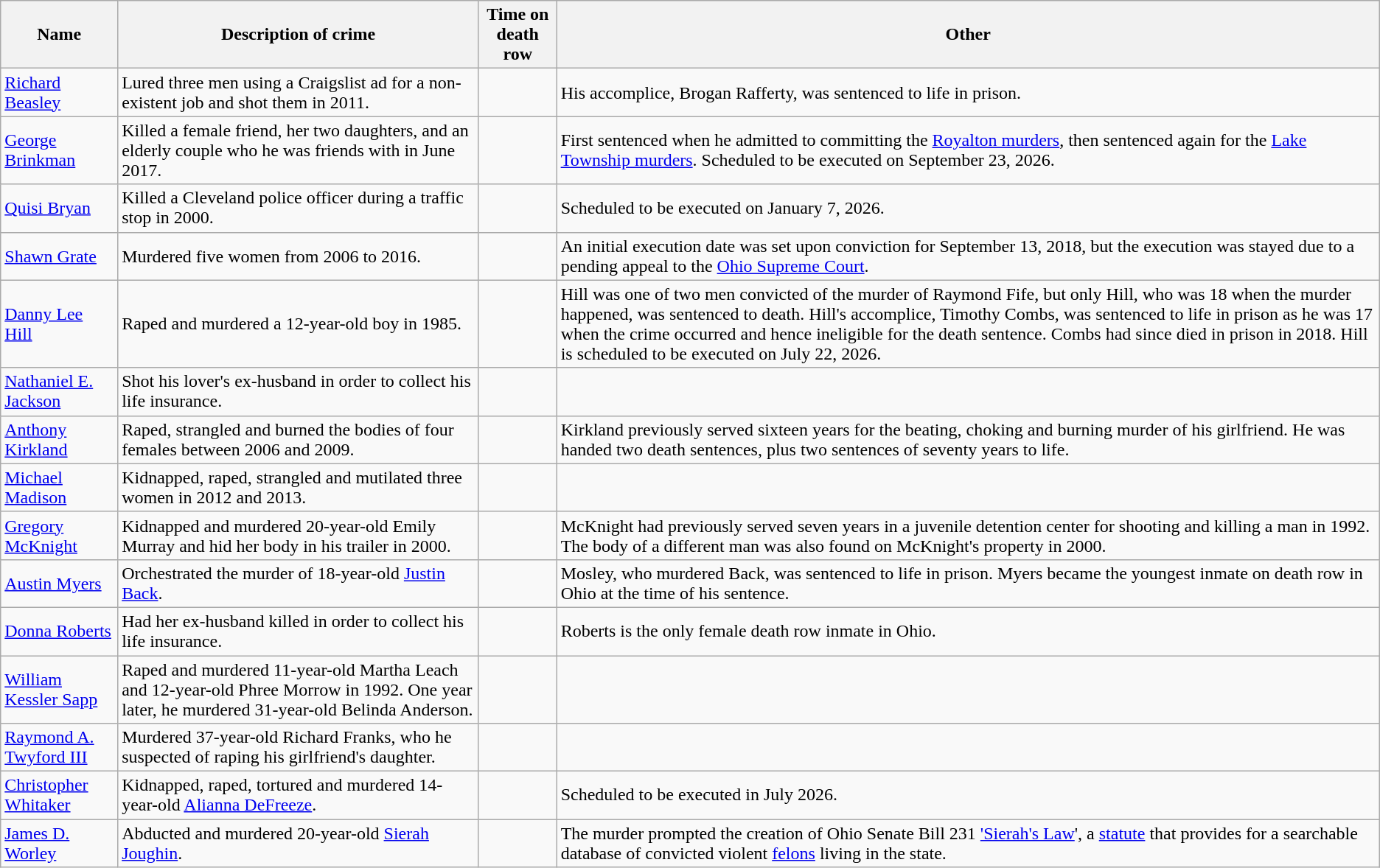<table class="wikitable sortable">
<tr>
<th>Name</th>
<th>Description of crime</th>
<th>Time on death row</th>
<th>Other</th>
</tr>
<tr>
<td><a href='#'>Richard Beasley</a></td>
<td>Lured three men using a Craigslist ad for a non-existent job and shot them in 2011.</td>
<td></td>
<td>His accomplice, Brogan Rafferty, was sentenced to life in prison.</td>
</tr>
<tr>
<td><a href='#'>George Brinkman</a></td>
<td>Killed a female friend, her two daughters, and an elderly couple who he was friends with in June 2017.</td>
<td></td>
<td>First sentenced when he admitted to committing the <a href='#'>Royalton murders</a>, then sentenced again for the <a href='#'>Lake Township murders</a>. Scheduled to be executed on September 23, 2026.</td>
</tr>
<tr>
<td><a href='#'>Quisi Bryan</a></td>
<td>Killed a Cleveland police officer during a traffic stop in 2000.</td>
<td></td>
<td>Scheduled to be executed on January 7, 2026.</td>
</tr>
<tr>
<td><a href='#'>Shawn Grate</a></td>
<td>Murdered five women from 2006 to 2016.</td>
<td></td>
<td>An initial execution date was set upon conviction for September 13, 2018, but the execution was stayed due to a pending appeal to the <a href='#'>Ohio Supreme Court</a>.</td>
</tr>
<tr>
<td><a href='#'>Danny Lee Hill</a></td>
<td>Raped and murdered a 12-year-old boy in 1985.</td>
<td></td>
<td>Hill was one of two men convicted of the murder of Raymond Fife, but only Hill, who was 18 when the murder happened, was sentenced to death. Hill's accomplice, Timothy Combs, was sentenced to life in prison as he was 17 when the crime occurred and hence ineligible for the death sentence. Combs had since died in prison in 2018. Hill is scheduled to be executed on July 22, 2026.</td>
</tr>
<tr>
<td><a href='#'>Nathaniel E. Jackson</a></td>
<td>Shot his lover's ex-husband in order to collect his life insurance.</td>
<td></td>
<td></td>
</tr>
<tr>
<td><a href='#'>Anthony Kirkland</a></td>
<td>Raped, strangled and burned the bodies of four females between 2006 and 2009.</td>
<td></td>
<td>Kirkland previously served sixteen years for the beating, choking and burning murder of his girlfriend. He was handed two death sentences, plus two sentences of seventy years to life.</td>
</tr>
<tr>
<td><a href='#'>Michael Madison</a></td>
<td>Kidnapped, raped, strangled and mutilated three women in 2012 and 2013.</td>
<td></td>
<td></td>
</tr>
<tr>
<td><a href='#'>Gregory McKnight</a></td>
<td>Kidnapped and murdered 20-year-old Emily Murray and hid her body in his trailer in 2000.</td>
<td></td>
<td>McKnight had previously served seven years in a juvenile detention center for shooting and killing a man in 1992. The body of a different man was also found on McKnight's property in 2000.</td>
</tr>
<tr>
<td><a href='#'>Austin Myers</a></td>
<td>Orchestrated the murder of 18-year-old <a href='#'>Justin Back</a>.</td>
<td></td>
<td>Mosley, who murdered Back, was sentenced to life in prison. Myers became the youngest inmate on death row in Ohio at the time of his sentence.</td>
</tr>
<tr>
<td><a href='#'>Donna Roberts</a></td>
<td>Had her ex-husband killed in order to collect his life insurance.</td>
<td></td>
<td>Roberts is the only female death row inmate in Ohio.</td>
</tr>
<tr>
<td><a href='#'>William Kessler Sapp</a></td>
<td>Raped and murdered 11-year-old Martha Leach and 12-year-old Phree Morrow in 1992. One year later, he murdered 31-year-old Belinda Anderson.</td>
<td></td>
<td></td>
</tr>
<tr>
<td><a href='#'>Raymond A. Twyford III</a></td>
<td>Murdered 37-year-old Richard Franks, who he suspected of raping his girlfriend's daughter.</td>
<td></td>
<td></td>
</tr>
<tr>
<td><a href='#'>Christopher Whitaker</a></td>
<td>Kidnapped, raped, tortured and murdered 14-year-old <a href='#'>Alianna DeFreeze</a>.</td>
<td></td>
<td>Scheduled to be executed in July 2026.</td>
</tr>
<tr>
<td><a href='#'>James D. Worley</a></td>
<td>Abducted and murdered 20-year-old <a href='#'>Sierah Joughin</a>.</td>
<td></td>
<td>The murder prompted the creation of Ohio Senate Bill 231 <a href='#'>'Sierah's Law</a>', a <a href='#'>statute</a> that provides for a searchable database of convicted violent <a href='#'>felons</a> living in the state.</td>
</tr>
</table>
